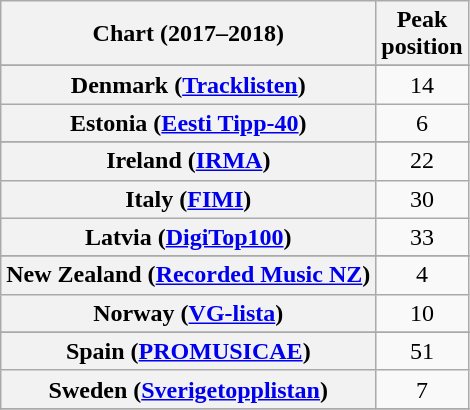<table class="wikitable sortable plainrowheaders" style="text-align:center">
<tr>
<th scope="col">Chart (2017–2018)</th>
<th scope="col">Peak<br>position</th>
</tr>
<tr>
</tr>
<tr>
</tr>
<tr>
</tr>
<tr>
</tr>
<tr>
</tr>
<tr>
</tr>
<tr>
<th scope="row">Denmark (<a href='#'>Tracklisten</a>)</th>
<td>14</td>
</tr>
<tr>
<th scope="row">Estonia (<a href='#'>Eesti Tipp-40</a>)</th>
<td>6</td>
</tr>
<tr>
</tr>
<tr>
</tr>
<tr>
</tr>
<tr>
<th scope="row">Ireland (<a href='#'>IRMA</a>)</th>
<td>22</td>
</tr>
<tr>
<th scope="row">Italy (<a href='#'>FIMI</a>)</th>
<td>30</td>
</tr>
<tr>
<th scope="row">Latvia (<a href='#'>DigiTop100</a>)</th>
<td>33</td>
</tr>
<tr>
</tr>
<tr>
<th scope="row">New Zealand (<a href='#'>Recorded Music NZ</a>)</th>
<td>4</td>
</tr>
<tr>
<th scope="row">Norway (<a href='#'>VG-lista</a>)</th>
<td>10</td>
</tr>
<tr>
</tr>
<tr>
</tr>
<tr>
<th scope="row">Spain (<a href='#'>PROMUSICAE</a>)</th>
<td>51</td>
</tr>
<tr>
<th scope="row">Sweden (<a href='#'>Sverigetopplistan</a>)</th>
<td>7</td>
</tr>
<tr>
</tr>
<tr>
</tr>
<tr>
</tr>
<tr>
</tr>
<tr>
</tr>
<tr>
</tr>
</table>
